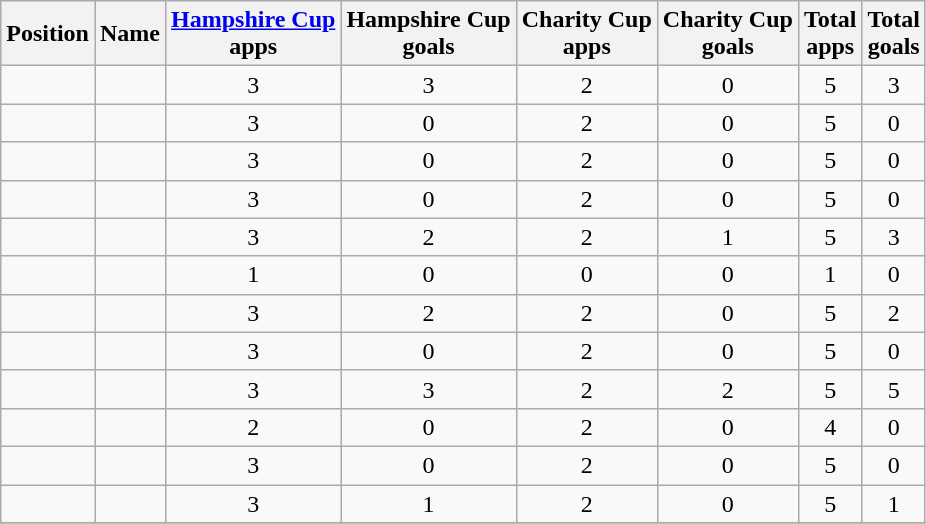<table class="wikitable sortable" style="text-align:center">
<tr>
<th>Position</th>
<th>Name</th>
<th><a href='#'>Hampshire Cup</a><br>apps</th>
<th>Hampshire Cup<br>goals</th>
<th>Charity Cup<br>apps</th>
<th>Charity Cup<br>goals</th>
<th>Total<br>apps</th>
<th>Total<br>goals</th>
</tr>
<tr>
<td></td>
<td align="left"></td>
<td>3</td>
<td>3</td>
<td>2</td>
<td>0</td>
<td>5</td>
<td>3</td>
</tr>
<tr>
<td></td>
<td align="left"></td>
<td>3</td>
<td>0</td>
<td>2</td>
<td>0</td>
<td>5</td>
<td>0</td>
</tr>
<tr>
<td></td>
<td align="left"></td>
<td>3</td>
<td>0</td>
<td>2</td>
<td>0</td>
<td>5</td>
<td>0</td>
</tr>
<tr>
<td></td>
<td align="left"></td>
<td>3</td>
<td>0</td>
<td>2</td>
<td>0</td>
<td>5</td>
<td>0</td>
</tr>
<tr>
<td></td>
<td align="left"></td>
<td>3</td>
<td>2</td>
<td>2</td>
<td>1</td>
<td>5</td>
<td>3</td>
</tr>
<tr>
<td></td>
<td align="left"></td>
<td>1</td>
<td>0</td>
<td>0</td>
<td>0</td>
<td>1</td>
<td>0</td>
</tr>
<tr>
<td></td>
<td align="left"></td>
<td>3</td>
<td>2</td>
<td>2</td>
<td>0</td>
<td>5</td>
<td>2</td>
</tr>
<tr>
<td></td>
<td align="left"></td>
<td>3</td>
<td>0</td>
<td>2</td>
<td>0</td>
<td>5</td>
<td>0</td>
</tr>
<tr>
<td></td>
<td align="left"></td>
<td>3</td>
<td>3</td>
<td>2</td>
<td>2</td>
<td>5</td>
<td>5</td>
</tr>
<tr>
<td></td>
<td align="left"></td>
<td>2</td>
<td>0</td>
<td>2</td>
<td>0</td>
<td>4</td>
<td>0</td>
</tr>
<tr>
<td></td>
<td align="left"></td>
<td>3</td>
<td>0</td>
<td>2</td>
<td>0</td>
<td>5</td>
<td>0</td>
</tr>
<tr>
<td></td>
<td align="left"></td>
<td>3</td>
<td>1</td>
<td>2</td>
<td>0</td>
<td>5</td>
<td>1</td>
</tr>
<tr>
</tr>
</table>
